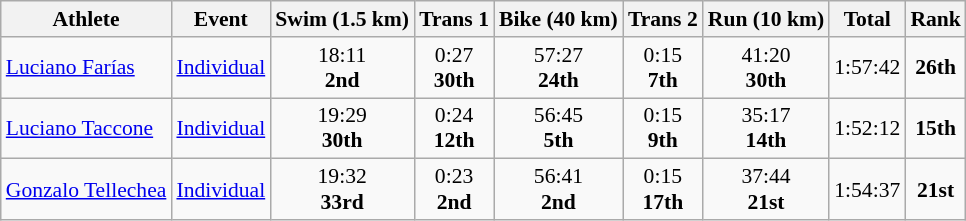<table class="wikitable" style="font-size:90%">
<tr>
<th>Athlete</th>
<th>Event</th>
<th>Swim (1.5 km)</th>
<th>Trans 1</th>
<th>Bike (40 km)</th>
<th>Trans 2</th>
<th>Run (10 km)</th>
<th>Total</th>
<th>Rank</th>
</tr>
<tr>
<td><a href='#'>Luciano Farías</a></td>
<td><a href='#'>Individual</a></td>
<td align=center>18:11<br><strong>2nd</strong></td>
<td align=center>0:27<br><strong>30th</strong></td>
<td align=center>57:27<br><strong>24th</strong></td>
<td align=center>0:15<br><strong>7th</strong></td>
<td align=center>41:20<br><strong>30th</strong></td>
<td align=center>1:57:42</td>
<td align=center><strong>26th</strong></td>
</tr>
<tr>
<td><a href='#'>Luciano Taccone</a></td>
<td><a href='#'>Individual</a></td>
<td align=center>19:29<br><strong>30th</strong></td>
<td align=center>0:24<br><strong>12th</strong></td>
<td align=center>56:45<br><strong>5th</strong></td>
<td align=center>0:15<br><strong>9th</strong></td>
<td align=center>35:17<br><strong>14th</strong></td>
<td align=center>1:52:12</td>
<td align=center><strong>15th</strong></td>
</tr>
<tr>
<td><a href='#'>Gonzalo Tellechea</a></td>
<td><a href='#'>Individual</a></td>
<td align=center>19:32<br><strong>33rd</strong></td>
<td align=center>0:23<br><strong>2nd</strong></td>
<td align=center>56:41<br><strong>2nd</strong></td>
<td align=center>0:15<br><strong>17th</strong></td>
<td align=center>37:44<br><strong>21st</strong></td>
<td align=center>1:54:37</td>
<td align=center><strong>21st</strong></td>
</tr>
</table>
